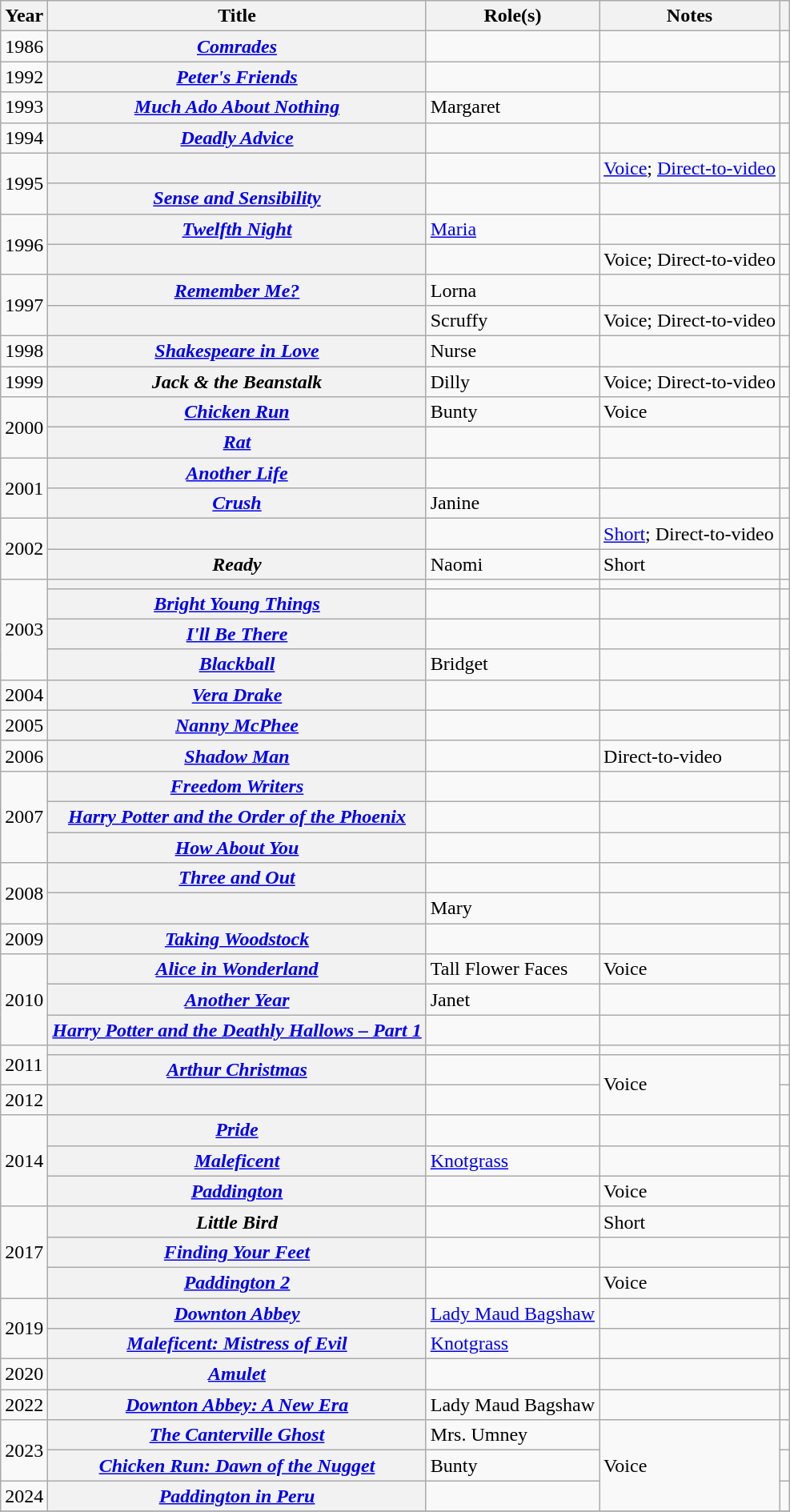<table class="wikitable plainrowheaders sortable">
<tr>
<th scope="col">Year</th>
<th scope="col">Title</th>
<th scope="col">Role(s)</th>
<th scope="col" class="unsortable">Notes</th>
<th scope="col" class="unsortable"></th>
</tr>
<tr>
<td>1986</td>
<th scope="row"><em><a href='#'>Comrades</a></em></th>
<td></td>
<td></td>
<td style="text-align:center;"></td>
</tr>
<tr>
<td>1992</td>
<th scope="row"><em><a href='#'>Peter's Friends</a></em></th>
<td></td>
<td></td>
<td style="text-align:center;"></td>
</tr>
<tr>
<td>1993</td>
<th scope="row"><em><a href='#'>Much Ado About Nothing</a></em></th>
<td>Margaret</td>
<td></td>
<td style="text-align:center;"></td>
</tr>
<tr>
<td>1994</td>
<th scope="row"><em><a href='#'>Deadly Advice</a></em></th>
<td></td>
<td></td>
<td style="text-align:center;"></td>
</tr>
<tr>
<td rowspan="2">1995</td>
<th scope="row"><em></em></th>
<td></td>
<td><a href='#'>Voice</a>; <a href='#'>Direct-to-video</a></td>
<td style="text-align:center;"></td>
</tr>
<tr>
<th scope="row"><em><a href='#'>Sense and Sensibility</a></em></th>
<td></td>
<td></td>
<td style="text-align:center;"></td>
</tr>
<tr>
<td rowspan="2">1996</td>
<th scope="row"><em><a href='#'>Twelfth Night</a></em></th>
<td><a href='#'>Maria</a></td>
<td></td>
<td style="text-align:center;"></td>
</tr>
<tr>
<th scope="row"><em></em></th>
<td></td>
<td>Voice; Direct-to-video</td>
<td style="text-align:center;"></td>
</tr>
<tr>
<td rowspan="2">1997</td>
<th scope="row"><em><a href='#'>Remember Me?</a></em></th>
<td>Lorna</td>
<td></td>
<td style="text-align:center;"></td>
</tr>
<tr>
<th scope="row"><em></em></th>
<td>Scruffy</td>
<td>Voice; Direct-to-video</td>
<td style="text-align:center;"></td>
</tr>
<tr>
<td>1998</td>
<th scope="row"><em><a href='#'>Shakespeare in Love</a></em></th>
<td>Nurse</td>
<td></td>
<td style="text-align:center;"></td>
</tr>
<tr>
<td>1999</td>
<th scope="row"><em>Jack & the Beanstalk</em></th>
<td>Dilly</td>
<td>Voice; Direct-to-video</td>
<td style="text-align:center;"></td>
</tr>
<tr>
<td rowspan="2">2000</td>
<th scope="row"><em><a href='#'>Chicken Run</a></em></th>
<td>Bunty</td>
<td>Voice</td>
<td style="text-align:center;"></td>
</tr>
<tr>
<th scope="row"><em><a href='#'>Rat</a></em></th>
<td></td>
<td></td>
<td style="text-align:center;"></td>
</tr>
<tr>
<td rowspan="2">2001</td>
<th scope="row"><em><a href='#'>Another Life</a></em></th>
<td></td>
<td></td>
<td style="text-align:center;"></td>
</tr>
<tr>
<th scope="row"><em><a href='#'>Crush</a></em></th>
<td>Janine</td>
<td></td>
<td style="text-align:center;"></td>
</tr>
<tr>
<td rowspan="2">2002</td>
<th scope="row"><em></em></th>
<td></td>
<td><a href='#'>Short</a>; Direct-to-video</td>
<td style="text-align:center;"></td>
</tr>
<tr>
<th scope="row"><em>Ready</em></th>
<td>Naomi</td>
<td>Short</td>
<td style="text-align:center;"></td>
</tr>
<tr>
<td rowspan="4">2003</td>
<th scope="row"><em></em></th>
<td></td>
<td></td>
<td style="text-align:center;"></td>
</tr>
<tr>
<th scope="row"><em><a href='#'>Bright Young Things</a></em></th>
<td></td>
<td></td>
<td style="text-align:center;"></td>
</tr>
<tr>
<th scope="row"><em><a href='#'>I'll Be There</a></em></th>
<td></td>
<td></td>
<td style="text-align:center;"></td>
</tr>
<tr>
<th scope="row"><em><a href='#'>Blackball</a></em></th>
<td>Bridget</td>
<td></td>
<td style="text-align:center;"></td>
</tr>
<tr>
<td>2004</td>
<th scope="row"><em><a href='#'>Vera Drake</a></em></th>
<td></td>
<td></td>
<td style="text-align:center;"></td>
</tr>
<tr>
<td>2005</td>
<th scope="row"><em><a href='#'>Nanny McPhee</a></em></th>
<td></td>
<td></td>
<td style="text-align:center;"></td>
</tr>
<tr>
<td>2006</td>
<th scope="row"><em><a href='#'>Shadow Man</a></em></th>
<td></td>
<td>Direct-to-video</td>
<td style="text-align:center;"></td>
</tr>
<tr>
<td rowspan="3">2007</td>
<th scope="row"><em><a href='#'>Freedom Writers</a></em></th>
<td></td>
<td></td>
<td style="text-align:center;"></td>
</tr>
<tr>
<th scope="row"><em><a href='#'>Harry Potter and the Order of the Phoenix</a></em></th>
<td></td>
<td></td>
<td style="text-align:center;"></td>
</tr>
<tr>
<th scope="row"><em><a href='#'>How About You</a></em></th>
<td></td>
<td></td>
<td style="text-align:center;"></td>
</tr>
<tr>
<td rowspan="2">2008</td>
<th scope="row"><em><a href='#'>Three and Out</a></em></th>
<td></td>
<td></td>
<td style="text-align:center;"></td>
</tr>
<tr>
<th scope="row"><em></em></th>
<td>Mary</td>
<td></td>
<td style="text-align:center;"></td>
</tr>
<tr>
<td>2009</td>
<th scope="row"><em><a href='#'>Taking Woodstock</a></em></th>
<td></td>
<td></td>
<td style="text-align:center;"></td>
</tr>
<tr>
<td rowspan="3">2010</td>
<th scope="row"><em><a href='#'>Alice in Wonderland</a></em></th>
<td>Tall Flower Faces</td>
<td>Voice</td>
<td style="text-align:center;"></td>
</tr>
<tr>
<th scope="row"><em><a href='#'>Another Year</a></em></th>
<td>Janet</td>
<td></td>
<td style="text-align:center;"></td>
</tr>
<tr>
<th scope="row"><em><a href='#'>Harry Potter and the Deathly Hallows – Part 1</a></em></th>
<td></td>
<td></td>
<td style="text-align:center;"></td>
</tr>
<tr>
<td rowspan="2">2011</td>
<th scope="row"><em></em></th>
<td></td>
<td></td>
<td style="text-align:center;"></td>
</tr>
<tr>
<th scope="row"><em><a href='#'>Arthur Christmas</a></em></th>
<td></td>
<td rowspan="2">Voice</td>
<td style="text-align:center;"></td>
</tr>
<tr>
<td>2012</td>
<th scope="row"><em></em></th>
<td></td>
<td style="text-align:center;"></td>
</tr>
<tr>
<td rowspan="3">2014</td>
<th scope="row"><em><a href='#'>Pride</a></em></th>
<td></td>
<td></td>
<td style="text-align:center;"></td>
</tr>
<tr>
<th scope="row"><em><a href='#'>Maleficent</a></em></th>
<td><a href='#'>Knotgrass</a></td>
<td></td>
<td style="text-align:center;"></td>
</tr>
<tr>
<th scope="row"><em><a href='#'>Paddington</a></em></th>
<td></td>
<td>Voice</td>
<td style="text-align:center;"></td>
</tr>
<tr>
<td rowspan="3">2017</td>
<th scope="row"><em>Little Bird</em></th>
<td></td>
<td>Short</td>
<td style="text-align:center;"></td>
</tr>
<tr>
<th scope="row"><em><a href='#'>Finding Your Feet</a></em></th>
<td></td>
<td></td>
<td style="text-align:center;"></td>
</tr>
<tr>
<th scope="row"><em><a href='#'>Paddington 2</a></em></th>
<td></td>
<td>Voice</td>
<td style="text-align:center;"></td>
</tr>
<tr>
<td rowspan="2">2019</td>
<th scope="row"><em><a href='#'>Downton Abbey</a></em></th>
<td><a href='#'>Lady Maud Bagshaw</a></td>
<td></td>
<td style="text-align:center;"></td>
</tr>
<tr>
<th scope="row"><em><a href='#'>Maleficent: Mistress of Evil</a></em></th>
<td><a href='#'>Knotgrass</a></td>
<td></td>
<td style="text-align:center;"></td>
</tr>
<tr>
<td>2020</td>
<th scope="row"><em><a href='#'>Amulet</a></em></th>
<td></td>
<td></td>
<td style="text-align:center;"></td>
</tr>
<tr>
<td>2022</td>
<th scope="row"><em><a href='#'>Downton Abbey: A New Era</a></em></th>
<td>Lady Maud Bagshaw</td>
<td></td>
<td style="text-align:center;"></td>
</tr>
<tr>
<td rowspan="2">2023</td>
<th scope="row"><em><a href='#'>The Canterville Ghost</a></em></th>
<td>Mrs. Umney</td>
<td rowspan="3">Voice</td>
<td style="text-align:center;"></td>
</tr>
<tr>
<th scope="row"><em><a href='#'>Chicken Run: Dawn of the Nugget</a></em></th>
<td>Bunty</td>
<td style="text-align:center;"></td>
</tr>
<tr>
<td>2024</td>
<th scope="row"><em><a href='#'>Paddington in Peru</a></em></th>
<td></td>
<td style="text-align:center;"></td>
</tr>
<tr>
</tr>
</table>
